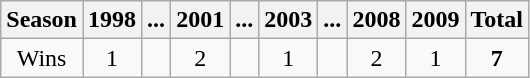<table class="wikitable">
<tr>
<th>Season</th>
<th>1998</th>
<th>...</th>
<th>2001</th>
<th>...</th>
<th>2003</th>
<th>...</th>
<th>2008</th>
<th>2009</th>
<th>Total</th>
</tr>
<tr align="center">
<td>Wins</td>
<td>1</td>
<td></td>
<td>2</td>
<td></td>
<td>1</td>
<td></td>
<td>2</td>
<td>1</td>
<td><strong>7</strong></td>
</tr>
</table>
